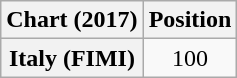<table class="wikitable plainrowheaders" style="text-align:center">
<tr>
<th scope="col">Chart (2017)</th>
<th scope="col">Position</th>
</tr>
<tr>
<th scope="row">Italy (FIMI)</th>
<td>100</td>
</tr>
</table>
